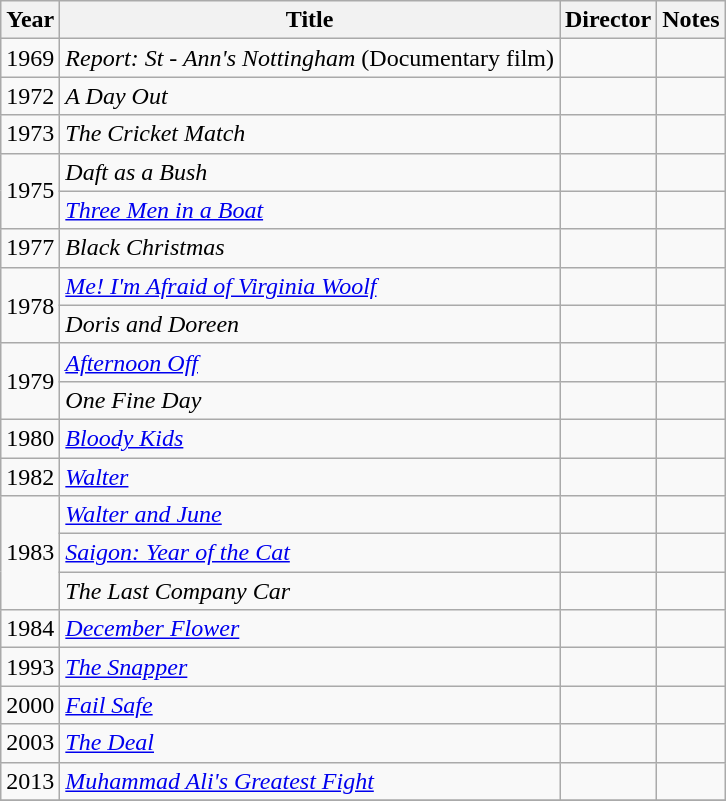<table class="wikitable">
<tr>
<th>Year</th>
<th>Title</th>
<th>Director</th>
<th>Notes</th>
</tr>
<tr>
<td>1969</td>
<td><em>Report: St - Ann's Nottingham</em> (Documentary film)</td>
<td></td>
<td></td>
</tr>
<tr>
<td>1972</td>
<td><em>A Day Out</em></td>
<td></td>
<td></td>
</tr>
<tr>
<td>1973</td>
<td><em>The Cricket Match</em></td>
<td></td>
<td></td>
</tr>
<tr>
<td rowspan=2>1975</td>
<td><em>Daft as a Bush</em></td>
<td></td>
<td></td>
</tr>
<tr>
<td><em><a href='#'>Three Men in a Boat</a></em></td>
<td></td>
<td></td>
</tr>
<tr>
<td>1977</td>
<td><em>Black Christmas</em></td>
<td></td>
<td></td>
</tr>
<tr>
<td rowspan=2>1978</td>
<td><em><a href='#'>Me! I'm Afraid of Virginia Woolf</a></em></td>
<td></td>
<td></td>
</tr>
<tr>
<td><em>Doris and Doreen</em></td>
<td></td>
<td></td>
</tr>
<tr>
<td rowspan=2>1979</td>
<td><em><a href='#'>Afternoon Off</a></em></td>
<td></td>
<td></td>
</tr>
<tr>
<td><em>One Fine Day</em></td>
<td></td>
<td></td>
</tr>
<tr>
<td>1980</td>
<td><em><a href='#'>Bloody Kids</a></em></td>
<td></td>
<td></td>
</tr>
<tr>
<td>1982</td>
<td><em><a href='#'>Walter</a></em></td>
<td></td>
<td></td>
</tr>
<tr>
<td rowspan=3>1983</td>
<td><em><a href='#'>Walter and June</a></em></td>
<td></td>
<td></td>
</tr>
<tr>
<td><em><a href='#'>Saigon: Year of the Cat</a></em></td>
<td></td>
<td></td>
</tr>
<tr>
<td><em>The Last Company Car</em></td>
<td></td>
<td></td>
</tr>
<tr>
<td>1984</td>
<td><em><a href='#'>December Flower</a></em></td>
<td></td>
<td></td>
</tr>
<tr>
<td>1993</td>
<td><em><a href='#'>The Snapper</a></em></td>
<td></td>
<td></td>
</tr>
<tr>
<td>2000</td>
<td><em><a href='#'>Fail Safe</a></em></td>
<td></td>
<td></td>
</tr>
<tr>
<td>2003</td>
<td><em><a href='#'>The Deal</a></em></td>
<td></td>
<td></td>
</tr>
<tr>
<td>2013</td>
<td><em><a href='#'>Muhammad Ali's Greatest Fight</a></em></td>
<td></td>
<td></td>
</tr>
<tr>
</tr>
</table>
